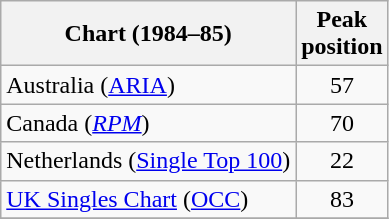<table class="wikitable sortable plainrowheaders" style="text-align:center">
<tr>
<th>Chart (1984–85)</th>
<th>Peak<br>position</th>
</tr>
<tr>
<td align="left">Australia (<a href='#'>ARIA</a>)</td>
<td align="center">57</td>
</tr>
<tr>
<td align="left">Canada (<em><a href='#'>RPM</a></em>)</td>
<td align="center">70</td>
</tr>
<tr>
<td align="left">Netherlands (<a href='#'>Single Top 100</a>)</td>
<td align="center">22</td>
</tr>
<tr>
<td align="left"><a href='#'>UK Singles Chart</a> (<a href='#'>OCC</a>)</td>
<td align="center">83</td>
</tr>
<tr>
</tr>
</table>
